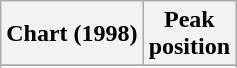<table class="wikitable sortable plainrowheaders">
<tr>
<th scope="col">Chart (1998)</th>
<th scope="col">Peak<br> position</th>
</tr>
<tr>
</tr>
<tr>
</tr>
<tr>
</tr>
</table>
